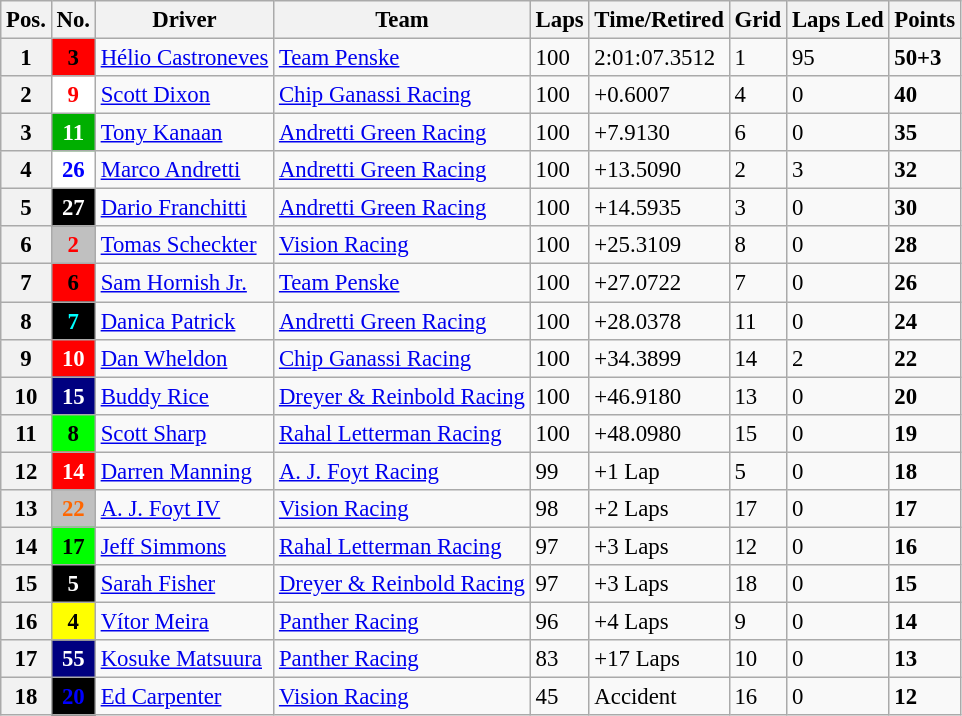<table class="wikitable" style="font-size:95%;">
<tr>
<th>Pos.</th>
<th>No.</th>
<th>Driver</th>
<th>Team</th>
<th>Laps</th>
<th>Time/Retired</th>
<th>Grid</th>
<th>Laps Led</th>
<th>Points</th>
</tr>
<tr>
<th>1</th>
<td style="background:#FF0000; color:black;" align="center"><strong>3</strong></td>
<td> <a href='#'>Hélio Castroneves</a></td>
<td><a href='#'>Team Penske</a></td>
<td>100</td>
<td>2:01:07.3512</td>
<td>1</td>
<td>95</td>
<td><strong>50+3</strong></td>
</tr>
<tr>
<th>2</th>
<td style="background:#FFFFFF; color:red;" align=center><strong>9</strong></td>
<td> <a href='#'>Scott Dixon</a></td>
<td><a href='#'>Chip Ganassi Racing</a></td>
<td>100</td>
<td>+0.6007</td>
<td>4</td>
<td>0</td>
<td><strong>40</strong></td>
</tr>
<tr>
<th>3</th>
<td style="background:#00AF00; color:white;" align=center><strong>11</strong></td>
<td> <a href='#'>Tony Kanaan</a></td>
<td><a href='#'>Andretti Green Racing</a></td>
<td>100</td>
<td>+7.9130</td>
<td>6</td>
<td>0</td>
<td><strong>35</strong></td>
</tr>
<tr>
<th>4</th>
<td style="background:#FFFFFF; color: blue" align=center><strong>26</strong></td>
<td> <a href='#'>Marco Andretti</a></td>
<td><a href='#'>Andretti Green Racing</a></td>
<td>100</td>
<td>+13.5090</td>
<td>2</td>
<td>3</td>
<td><strong>32</strong></td>
</tr>
<tr>
<th>5</th>
<td style="background:#000000; color:white;" align=center><strong>27</strong></td>
<td> <a href='#'>Dario Franchitti</a></td>
<td><a href='#'>Andretti Green Racing</a></td>
<td>100</td>
<td>+14.5935</td>
<td>3</td>
<td>0</td>
<td><strong>30</strong></td>
</tr>
<tr>
<th>6</th>
<td style="background:#C0C0C0; color:Red;"  align=center><strong>2</strong></td>
<td> <a href='#'>Tomas Scheckter</a></td>
<td><a href='#'>Vision Racing</a></td>
<td>100</td>
<td>+25.3109</td>
<td>8</td>
<td>0</td>
<td><strong>28</strong></td>
</tr>
<tr>
<th>7</th>
<td style="background:#FF0000; color:black;" align="center"><strong>6</strong></td>
<td> <a href='#'>Sam Hornish Jr.</a></td>
<td><a href='#'>Team Penske</a></td>
<td>100</td>
<td>+27.0722</td>
<td>7</td>
<td>0</td>
<td><strong>26</strong></td>
</tr>
<tr>
<th>8</th>
<td style="background:#000000; color:aqua;" align=center><strong>7</strong></td>
<td> <a href='#'>Danica Patrick</a></td>
<td><a href='#'>Andretti Green Racing</a></td>
<td>100</td>
<td>+28.0378</td>
<td>11</td>
<td>0</td>
<td><strong>24</strong></td>
</tr>
<tr>
<th>9</th>
<td style="background:#FF0000; color:white;" align=center><strong>10</strong></td>
<td> <a href='#'>Dan Wheldon</a></td>
<td><a href='#'>Chip Ganassi Racing</a></td>
<td>100</td>
<td>+34.3899</td>
<td>14</td>
<td>2</td>
<td><strong>22</strong></td>
</tr>
<tr>
<th>10</th>
<td style="background:#000080; color:white;" align=center><strong>15</strong></td>
<td> <a href='#'>Buddy Rice</a></td>
<td><a href='#'>Dreyer & Reinbold Racing</a></td>
<td>100</td>
<td>+46.9180</td>
<td>13</td>
<td>0</td>
<td><strong>20</strong></td>
</tr>
<tr>
<th>11</th>
<td style="background:#00FF00; color:Black;" align=center><strong>8</strong></td>
<td> <a href='#'>Scott Sharp</a></td>
<td><a href='#'>Rahal Letterman Racing</a></td>
<td>100</td>
<td>+48.0980</td>
<td>15</td>
<td>0</td>
<td><strong>19</strong></td>
</tr>
<tr>
<th>12</th>
<td style="background:#ff0000; color:white;" align=center><strong>14</strong></td>
<td> <a href='#'>Darren Manning</a></td>
<td><a href='#'>A. J. Foyt Racing</a></td>
<td>99</td>
<td>+1 Lap</td>
<td>5</td>
<td>0</td>
<td><strong>18</strong></td>
</tr>
<tr>
<th>13</th>
<td style="background:#C0C0C0; color:#ff6600" align=center><strong>22</strong></td>
<td> <a href='#'>A. J. Foyt IV</a></td>
<td><a href='#'>Vision Racing</a></td>
<td>98</td>
<td>+2 Laps</td>
<td>17</td>
<td>0</td>
<td><strong>17</strong></td>
</tr>
<tr>
<th>14</th>
<td style="background:#00FF00; color:Black;" align=center><strong>17</strong></td>
<td> <a href='#'>Jeff Simmons</a></td>
<td><a href='#'>Rahal Letterman Racing</a></td>
<td>97</td>
<td>+3 Laps</td>
<td>12</td>
<td>0</td>
<td><strong>16</strong></td>
</tr>
<tr>
<th>15</th>
<td style="background:black; color:white;" align=center><strong>5</strong></td>
<td> <a href='#'>Sarah Fisher</a></td>
<td><a href='#'>Dreyer & Reinbold Racing</a></td>
<td>97</td>
<td>+3 Laps</td>
<td>18</td>
<td>0</td>
<td><strong>15</strong></td>
</tr>
<tr>
<th>16</th>
<td style="background:#FFFF00; color:Black;" align=center><strong>4</strong></td>
<td> <a href='#'>Vítor Meira</a></td>
<td><a href='#'>Panther Racing</a></td>
<td>96</td>
<td>+4 Laps</td>
<td>9</td>
<td>0</td>
<td><strong>14</strong></td>
</tr>
<tr>
<th>17</th>
<td style="background:#000080; color:white;" align=center><strong>55</strong></td>
<td> <a href='#'>Kosuke Matsuura</a></td>
<td><a href='#'>Panther Racing</a></td>
<td>83</td>
<td>+17 Laps</td>
<td>10</td>
<td>0</td>
<td><strong>13</strong></td>
</tr>
<tr>
<th>18</th>
<td style="background:black; color:blue;" align=center><strong>20</strong></td>
<td> <a href='#'>Ed Carpenter</a></td>
<td><a href='#'>Vision Racing</a></td>
<td>45</td>
<td>Accident</td>
<td>16</td>
<td>0</td>
<td><strong>12</strong></td>
</tr>
</table>
